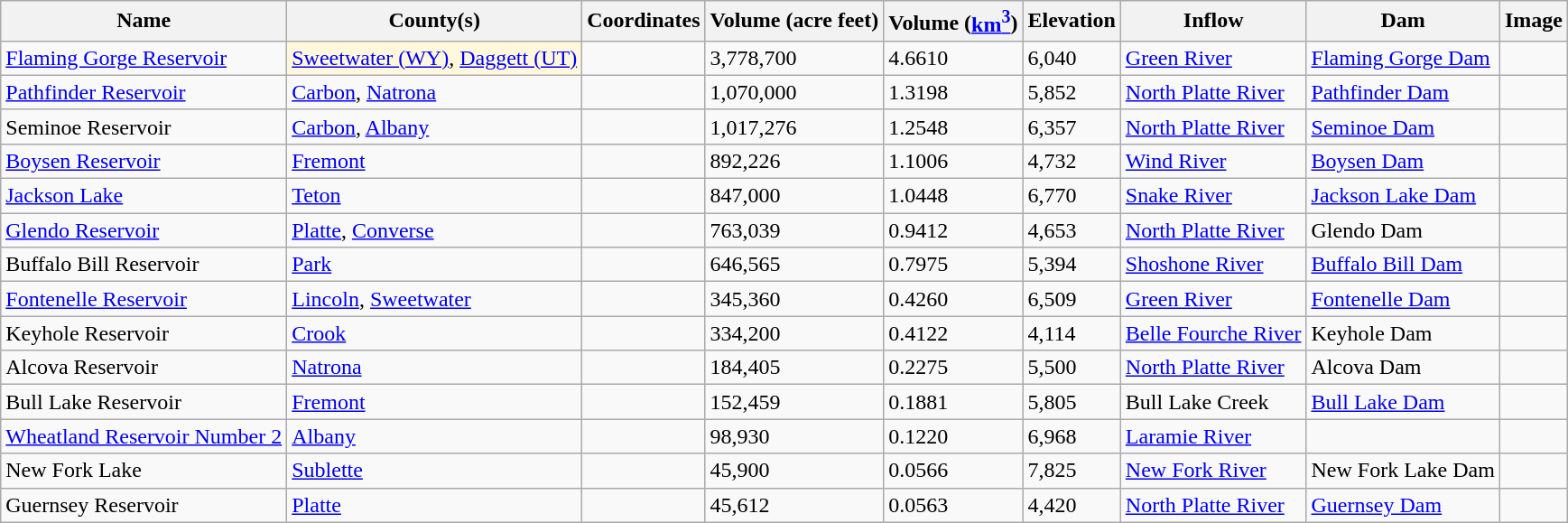<table class="wikitable sortable" border="1">
<tr>
<th>Name</th>
<th>County(s)</th>
<th>Coordinates</th>
<th>Volume (acre feet)</th>
<th>Volume (<a href='#'>km<sup>3</sup></a>)</th>
<th>Elevation</th>
<th>Inflow</th>
<th>Dam</th>
<th>Image</th>
</tr>
<tr>
<td><a href='#'>Flaming Gorge Reservoir</a></td>
<td bgcolor="#FFF8DC"><a href='#'>Sweetwater (WY)</a>, <a href='#'>Daggett (UT)</a></td>
<td></td>
<td>3,778,700</td>
<td>4.6610</td>
<td>6,040</td>
<td><a href='#'>Green River</a></td>
<td><a href='#'>Flaming Gorge Dam</a></td>
<td></td>
</tr>
<tr>
<td><a href='#'>Pathfinder Reservoir</a></td>
<td><a href='#'>Carbon</a>, <a href='#'>Natrona</a></td>
<td></td>
<td>1,070,000</td>
<td>1.3198</td>
<td>5,852</td>
<td><a href='#'>North Platte River</a></td>
<td><a href='#'>Pathfinder Dam</a></td>
<td></td>
</tr>
<tr>
<td>Seminoe Reservoir</td>
<td><a href='#'>Carbon</a>, <a href='#'>Albany</a></td>
<td></td>
<td>1,017,276</td>
<td>1.2548</td>
<td>6,357</td>
<td><a href='#'>North Platte River</a></td>
<td><a href='#'>Seminoe Dam</a></td>
<td></td>
</tr>
<tr>
<td><a href='#'>Boysen Reservoir</a></td>
<td><a href='#'>Fremont</a></td>
<td></td>
<td>892,226</td>
<td>1.1006</td>
<td>4,732</td>
<td><a href='#'>Wind River</a></td>
<td><a href='#'>Boysen Dam</a></td>
<td></td>
</tr>
<tr>
<td><a href='#'>Jackson Lake</a></td>
<td><a href='#'>Teton</a></td>
<td></td>
<td>847,000</td>
<td>1.0448</td>
<td>6,770</td>
<td><a href='#'>Snake River</a></td>
<td><a href='#'>Jackson Lake Dam</a></td>
<td></td>
</tr>
<tr>
<td><a href='#'>Glendo Reservoir</a></td>
<td><a href='#'>Platte</a>, <a href='#'>Converse</a></td>
<td></td>
<td>763,039</td>
<td>0.9412</td>
<td>4,653</td>
<td><a href='#'>North Platte River</a></td>
<td>Glendo Dam</td>
<td></td>
</tr>
<tr>
<td>Buffalo Bill Reservoir</td>
<td><a href='#'>Park</a></td>
<td></td>
<td>646,565</td>
<td>0.7975</td>
<td>5,394</td>
<td><a href='#'>Shoshone River</a></td>
<td><a href='#'>Buffalo Bill Dam</a></td>
<td></td>
</tr>
<tr>
<td><a href='#'>Fontenelle Reservoir</a></td>
<td><a href='#'>Lincoln</a>, <a href='#'>Sweetwater</a></td>
<td></td>
<td>345,360</td>
<td>0.4260</td>
<td>6,509</td>
<td><a href='#'>Green River</a></td>
<td><a href='#'>Fontenelle Dam</a></td>
<td></td>
</tr>
<tr>
<td>Keyhole Reservoir</td>
<td><a href='#'>Crook</a></td>
<td></td>
<td>334,200</td>
<td>0.4122</td>
<td>4,114</td>
<td><a href='#'>Belle Fourche River</a></td>
<td>Keyhole Dam</td>
<td></td>
</tr>
<tr>
<td>Alcova Reservoir</td>
<td><a href='#'>Natrona</a></td>
<td></td>
<td>184,405</td>
<td>0.2275</td>
<td>5,500</td>
<td><a href='#'>North Platte River</a></td>
<td>Alcova Dam</td>
<td></td>
</tr>
<tr>
<td>Bull Lake Reservoir</td>
<td><a href='#'>Fremont</a></td>
<td></td>
<td>152,459</td>
<td>0.1881</td>
<td>5,805</td>
<td>Bull Lake Creek</td>
<td><a href='#'>Bull Lake Dam</a></td>
<td></td>
</tr>
<tr>
<td><a href='#'>Wheatland Reservoir Number 2</a></td>
<td><a href='#'>Albany</a></td>
<td></td>
<td>98,930</td>
<td>0.1220</td>
<td>6,968</td>
<td><a href='#'>Laramie River</a></td>
<td></td>
<td></td>
</tr>
<tr>
<td>New Fork Lake</td>
<td><a href='#'>Sublette</a></td>
<td></td>
<td>45,900</td>
<td>0.0566</td>
<td>7,825</td>
<td><a href='#'>New Fork River</a></td>
<td>New Fork Lake Dam</td>
<td></td>
</tr>
<tr>
<td>Guernsey Reservoir</td>
<td><a href='#'>Platte</a></td>
<td></td>
<td>45,612</td>
<td>0.0563</td>
<td>4,420</td>
<td><a href='#'>North Platte River</a></td>
<td><a href='#'>Guernsey Dam</a></td>
<td></td>
</tr>
</table>
